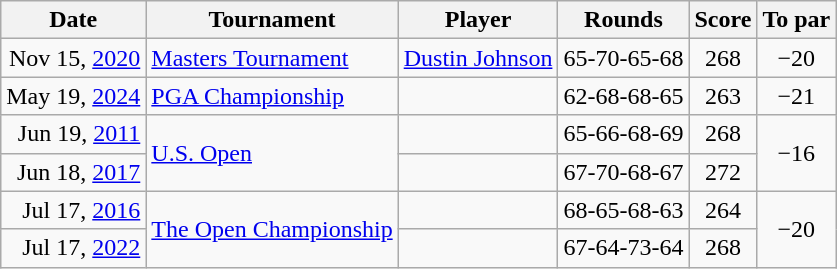<table class="wikitable sortable" style="text-align:center">
<tr>
<th>Date</th>
<th>Tournament</th>
<th>Player</th>
<th>Rounds</th>
<th>Score</th>
<th>To par</th>
</tr>
<tr>
<td align=right>Nov 15, <a href='#'>2020</a></td>
<td align="left"><a href='#'>Masters Tournament</a></td>
<td align=left> <a href='#'>Dustin Johnson</a></td>
<td>65-70-65-68</td>
<td>268</td>
<td>−20</td>
</tr>
<tr>
<td align=right>May 19, <a href='#'>2024</a></td>
<td align=left><a href='#'>PGA Championship</a></td>
<td align=left> </td>
<td>62-68-68-65</td>
<td>263</td>
<td>−21</td>
</tr>
<tr>
<td align=right>Jun 19, <a href='#'>2011</a></td>
<td rowspan=2 align=left><a href='#'>U.S. Open</a></td>
<td align=left> </td>
<td>65-66-68-69</td>
<td>268</td>
<td rowspan=2>−16</td>
</tr>
<tr>
<td align=right>Jun 18, <a href='#'>2017</a></td>
<td align=left> </td>
<td>67-70-68-67</td>
<td>272</td>
</tr>
<tr>
<td align=right>Jul 17, <a href='#'>2016</a></td>
<td rowspan=2 align=left><a href='#'>The Open Championship</a></td>
<td align=left> </td>
<td>68-65-68-63</td>
<td>264</td>
<td rowspan=2>−20</td>
</tr>
<tr>
<td align=right>Jul 17, <a href='#'>2022</a></td>
<td align=left> </td>
<td>67-64-73-64</td>
<td>268</td>
</tr>
</table>
